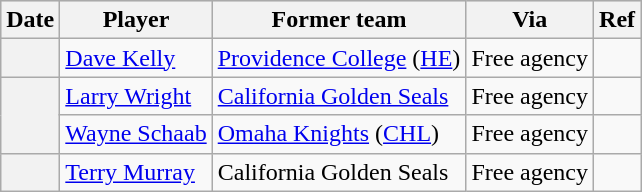<table class="wikitable plainrowheaders">
<tr style="background:#ddd; text-align:center;">
<th>Date</th>
<th>Player</th>
<th>Former team</th>
<th>Via</th>
<th>Ref</th>
</tr>
<tr>
<th scope="row"></th>
<td><a href='#'>Dave Kelly</a></td>
<td><a href='#'>Providence College</a> (<a href='#'>HE</a>)</td>
<td>Free agency</td>
<td></td>
</tr>
<tr>
<th scope="row" rowspan="2"></th>
<td><a href='#'>Larry Wright</a></td>
<td><a href='#'>California Golden Seals</a></td>
<td>Free agency</td>
<td></td>
</tr>
<tr>
<td><a href='#'>Wayne Schaab</a></td>
<td><a href='#'>Omaha Knights</a> (<a href='#'>CHL</a>)</td>
<td>Free agency</td>
<td></td>
</tr>
<tr>
<th scope="row"></th>
<td><a href='#'>Terry Murray</a></td>
<td>California Golden Seals</td>
<td>Free agency</td>
<td></td>
</tr>
</table>
